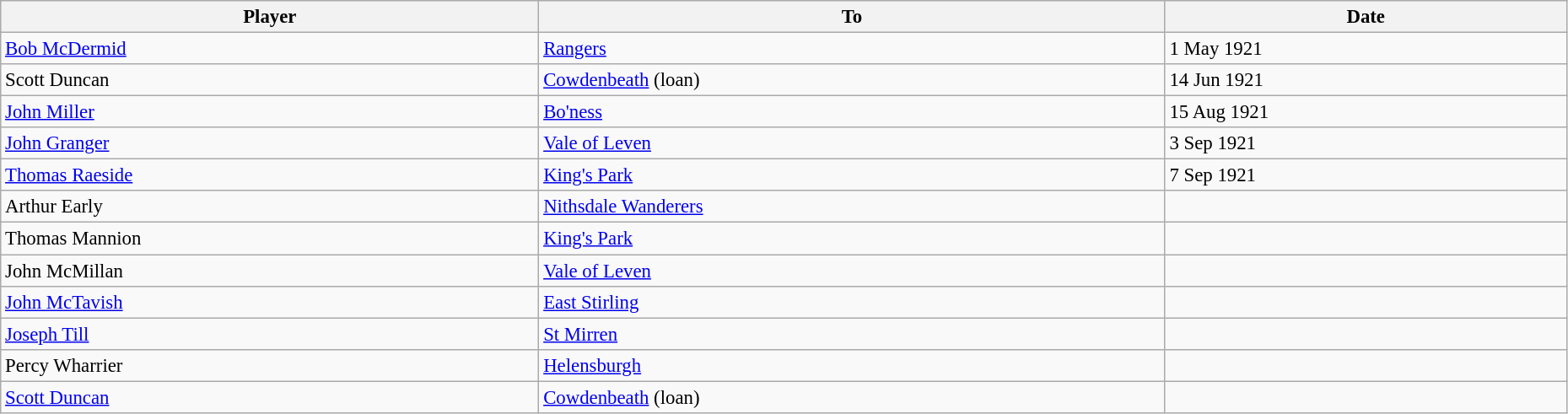<table class="wikitable" style="text-align:center; font-size:95%;width:98%; text-align:left">
<tr>
<th>Player</th>
<th>To</th>
<th>Date</th>
</tr>
<tr>
<td> <a href='#'>Bob McDermid</a></td>
<td> <a href='#'>Rangers</a></td>
<td>1 May 1921</td>
</tr>
<tr>
<td> Scott Duncan</td>
<td> <a href='#'>Cowdenbeath</a> (loan)</td>
<td>14 Jun 1921</td>
</tr>
<tr>
<td> <a href='#'>John Miller</a></td>
<td> <a href='#'>Bo'ness</a></td>
<td>15 Aug 1921</td>
</tr>
<tr>
<td> <a href='#'>John Granger</a></td>
<td> <a href='#'>Vale of Leven</a></td>
<td>3 Sep 1921</td>
</tr>
<tr>
<td> <a href='#'>Thomas Raeside</a></td>
<td> <a href='#'>King's Park</a></td>
<td>7 Sep 1921</td>
</tr>
<tr>
<td> Arthur Early</td>
<td> <a href='#'>Nithsdale Wanderers</a></td>
<td></td>
</tr>
<tr>
<td> Thomas Mannion</td>
<td> <a href='#'>King's Park</a></td>
<td></td>
</tr>
<tr>
<td> John McMillan</td>
<td> <a href='#'>Vale of Leven</a></td>
<td></td>
</tr>
<tr>
<td> <a href='#'>John McTavish</a></td>
<td> <a href='#'>East Stirling</a></td>
<td></td>
</tr>
<tr>
<td> <a href='#'>Joseph Till</a></td>
<td> <a href='#'>St Mirren</a></td>
<td></td>
</tr>
<tr>
<td> Percy Wharrier</td>
<td> <a href='#'>Helensburgh</a></td>
<td></td>
</tr>
<tr>
<td> <a href='#'>Scott Duncan</a></td>
<td> <a href='#'>Cowdenbeath</a> (loan)</td>
<td></td>
</tr>
</table>
